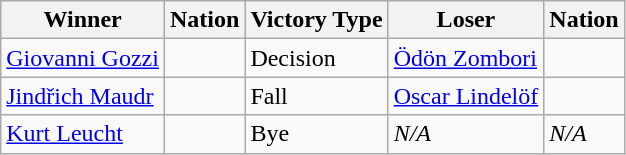<table class="wikitable sortable" style="text-align:left;">
<tr>
<th>Winner</th>
<th>Nation</th>
<th>Victory Type</th>
<th>Loser</th>
<th>Nation</th>
</tr>
<tr>
<td><a href='#'>Giovanni Gozzi</a></td>
<td></td>
<td>Decision</td>
<td><a href='#'>Ödön Zombori</a></td>
<td></td>
</tr>
<tr>
<td><a href='#'>Jindřich Maudr</a></td>
<td></td>
<td>Fall</td>
<td><a href='#'>Oscar Lindelöf</a></td>
<td></td>
</tr>
<tr>
<td><a href='#'>Kurt Leucht</a></td>
<td></td>
<td>Bye</td>
<td><em>N/A</em></td>
<td><em>N/A</em></td>
</tr>
</table>
